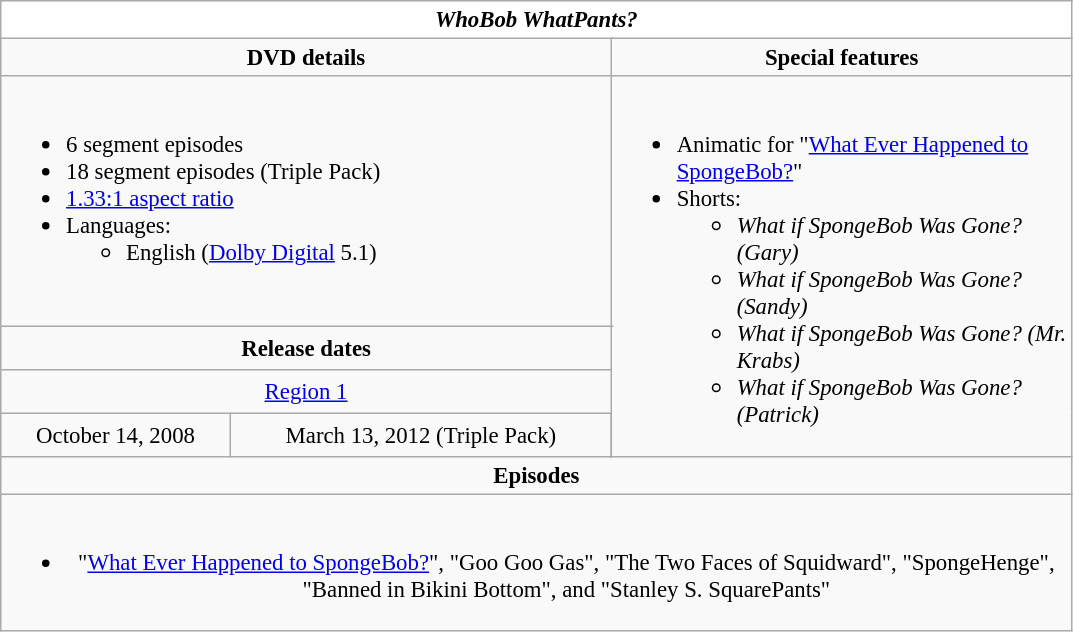<table class="wikitable" style="font-size: 95%;">
<tr style="background:#FFF; color:#000;">
<td colspan="4" align="center"><strong><em>WhoBob WhatPants?</em></strong></td>
</tr>
<tr valign="top">
<td style="text-align:center; width:400px;" colspan="3"><strong>DVD details</strong></td>
<td style="width:300px; text-align:center;"><strong>Special features</strong></td>
</tr>
<tr valign="top">
<td colspan="3" style="text-align:left; width:400px;"><br><ul><li>6 segment episodes</li><li>18 segment episodes (Triple Pack)</li><li><a href='#'>1.33:1 aspect ratio</a></li><li>Languages:<ul><li>English (<a href='#'>Dolby Digital</a> 5.1)</li></ul></li></ul></td>
<td rowspan="4" style="text-align:left; width:300px;"><br><ul><li>Animatic for "<a href='#'>What Ever Happened to SpongeBob?</a>"</li><li>Shorts:<ul><li><em>What if SpongeBob Was Gone? (Gary)</em></li><li><em>What if SpongeBob Was Gone? (Sandy)</em></li><li><em>What if SpongeBob Was Gone? (Mr. Krabs)</em></li><li><em>What if SpongeBob Was Gone? (Patrick)</em></li></ul></li></ul></td>
</tr>
<tr>
<td colspan="3" style="text-align:center;"><strong>Release dates</strong></td>
</tr>
<tr>
<td colspan="3" style="text-align:center;"><a href='#'>Region 1</a></td>
</tr>
<tr style="text-align:center;">
<td>October 14, 2008</td>
<td>March 13, 2012 (Triple Pack)</td>
</tr>
<tr>
<td style="text-align:center; width:400px;" colspan="4"><strong>Episodes</strong></td>
</tr>
<tr>
<td style="text-align:center; width:400px;" colspan="4"><br><ul><li>"<a href='#'>What Ever Happened to SpongeBob?</a>", "Goo Goo Gas", "The Two Faces of Squidward", "SpongeHenge", "Banned in Bikini Bottom", and "Stanley S. SquarePants"</li></ul></td>
</tr>
</table>
